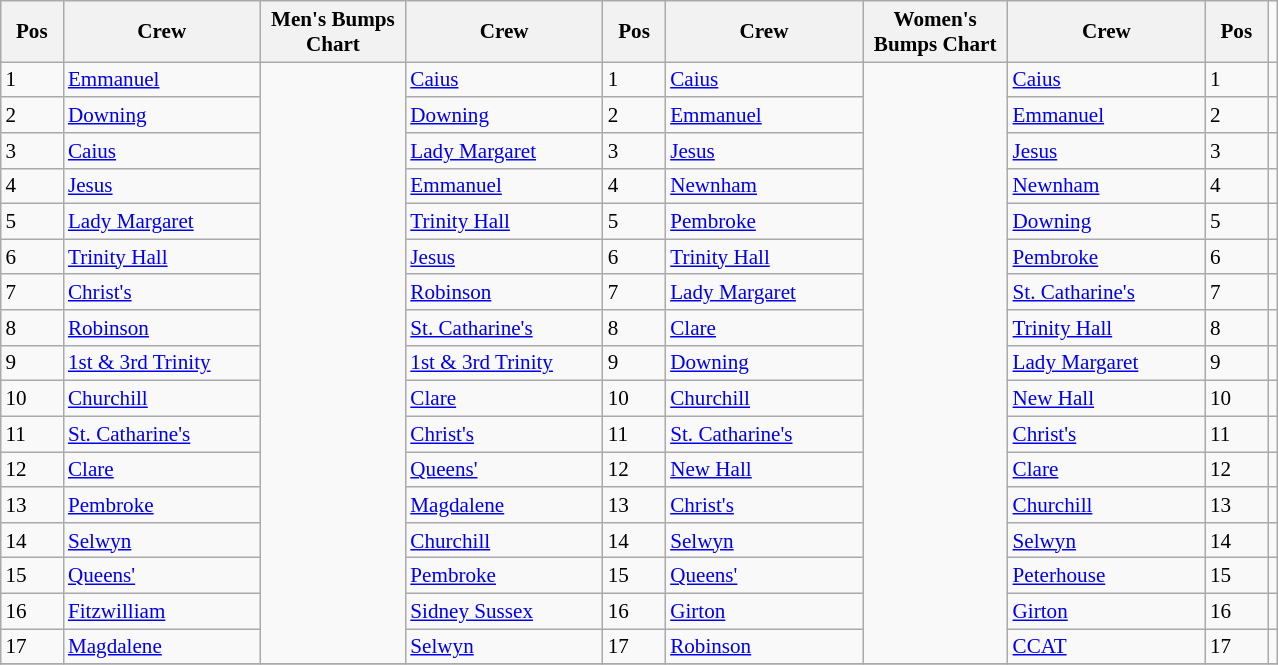<table class="wikitable" style="font-size:88%; white-space:nowrap; margin:0.5em auto">
<tr style="white-space:normal">
<th width=35>Pos</th>
<th width=125>Crew</th>
<th width=90>Men's Bumps Chart</th>
<th width=125>Crew</th>
<th width=35>Pos</th>
<th width=125>Crew</th>
<th width=90>Women's Bumps Chart</th>
<th width=125>Crew</th>
<th width=35>Pos</th>
</tr>
<tr>
<td>1</td>
<td><a href='#'>Emmanuel</a></td>
<td rowspan="17"><br></td>
<td><a href='#'>Caius</a></td>
<td>1</td>
<td><a href='#'>Caius</a></td>
<td rowspan="17"><br></td>
<td><a href='#'>Caius</a></td>
<td>1</td>
<td></td>
</tr>
<tr>
<td>2</td>
<td><a href='#'>Downing</a></td>
<td><a href='#'>Downing</a></td>
<td>2</td>
<td><a href='#'>Emmanuel</a></td>
<td><a href='#'>Emmanuel</a></td>
<td>2</td>
<td></td>
</tr>
<tr>
<td>3</td>
<td><a href='#'>Caius</a></td>
<td><a href='#'>Lady Margaret</a></td>
<td>3</td>
<td><a href='#'>Jesus</a></td>
<td><a href='#'>Jesus</a></td>
<td>3</td>
<td></td>
</tr>
<tr>
<td>4</td>
<td><a href='#'>Jesus</a></td>
<td><a href='#'>Emmanuel</a></td>
<td>4</td>
<td><a href='#'>Newnham</a></td>
<td><a href='#'>Newnham</a></td>
<td>4</td>
<td></td>
</tr>
<tr>
<td>5</td>
<td><a href='#'>Lady Margaret</a></td>
<td><a href='#'>Trinity Hall</a></td>
<td>5</td>
<td><a href='#'>Pembroke</a></td>
<td><a href='#'>Downing</a></td>
<td>5</td>
<td></td>
</tr>
<tr>
<td>6</td>
<td><a href='#'>Trinity Hall</a></td>
<td><a href='#'>Jesus</a></td>
<td>6</td>
<td><a href='#'>Trinity Hall</a></td>
<td><a href='#'>Pembroke</a></td>
<td>6</td>
<td></td>
</tr>
<tr>
<td>7</td>
<td><a href='#'>Christ's</a></td>
<td><a href='#'>Robinson</a></td>
<td>7</td>
<td><a href='#'>Lady Margaret</a></td>
<td><a href='#'>St. Catharine's</a></td>
<td>7</td>
<td></td>
</tr>
<tr>
<td>8</td>
<td><a href='#'>Robinson</a></td>
<td><a href='#'>St. Catharine's</a></td>
<td>8</td>
<td><a href='#'>Clare</a></td>
<td><a href='#'>Trinity Hall</a></td>
<td>8</td>
<td></td>
</tr>
<tr>
<td>9</td>
<td><a href='#'>1st & 3rd Trinity</a></td>
<td><a href='#'>1st & 3rd Trinity</a></td>
<td>9</td>
<td><a href='#'>Downing</a></td>
<td><a href='#'>Lady Margaret</a></td>
<td>9</td>
<td></td>
</tr>
<tr>
<td>10</td>
<td><a href='#'>Churchill</a></td>
<td><a href='#'>Clare</a></td>
<td>10</td>
<td><a href='#'>Churchill</a></td>
<td><a href='#'>New Hall</a></td>
<td>10</td>
<td></td>
</tr>
<tr>
<td>11</td>
<td><a href='#'>St. Catharine's</a></td>
<td><a href='#'>Christ's</a></td>
<td>11</td>
<td><a href='#'>St. Catharine's</a></td>
<td><a href='#'>Christ's</a></td>
<td>11</td>
<td></td>
</tr>
<tr>
<td>12</td>
<td><a href='#'>Clare</a></td>
<td><a href='#'>Queens'</a></td>
<td>12</td>
<td><a href='#'>New Hall</a></td>
<td><a href='#'>Clare</a></td>
<td>12</td>
<td></td>
</tr>
<tr>
<td>13</td>
<td><a href='#'>Pembroke</a></td>
<td><a href='#'>Magdalene</a></td>
<td>13</td>
<td><a href='#'>Christ's</a></td>
<td><a href='#'>Churchill</a></td>
<td>13</td>
<td></td>
</tr>
<tr>
<td>14</td>
<td><a href='#'>Selwyn</a></td>
<td><a href='#'>Churchill</a></td>
<td>14</td>
<td><a href='#'>Selwyn</a></td>
<td><a href='#'>Selwyn</a></td>
<td>14</td>
<td></td>
</tr>
<tr>
<td>15</td>
<td><a href='#'>Queens'</a></td>
<td><a href='#'>Pembroke</a></td>
<td>15</td>
<td><a href='#'>Queens'</a></td>
<td><a href='#'>Peterhouse</a></td>
<td>15</td>
<td></td>
</tr>
<tr>
<td>16</td>
<td><a href='#'>Fitzwilliam</a></td>
<td><a href='#'>Sidney Sussex</a></td>
<td>16</td>
<td><a href='#'>Girton</a></td>
<td><a href='#'>Girton</a></td>
<td>16</td>
<td></td>
</tr>
<tr>
<td>17</td>
<td><a href='#'>Magdalene</a></td>
<td><a href='#'>Selwyn</a></td>
<td>17</td>
<td><a href='#'>Robinson</a></td>
<td><a href='#'>CCAT</a></td>
<td>17</td>
<td></td>
</tr>
<tr>
</tr>
</table>
